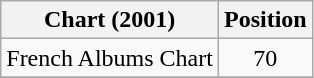<table class="wikitable sortable">
<tr>
<th>Chart (2001)</th>
<th>Position</th>
</tr>
<tr>
<td>French Albums Chart</td>
<td align="center">70</td>
</tr>
<tr>
</tr>
</table>
